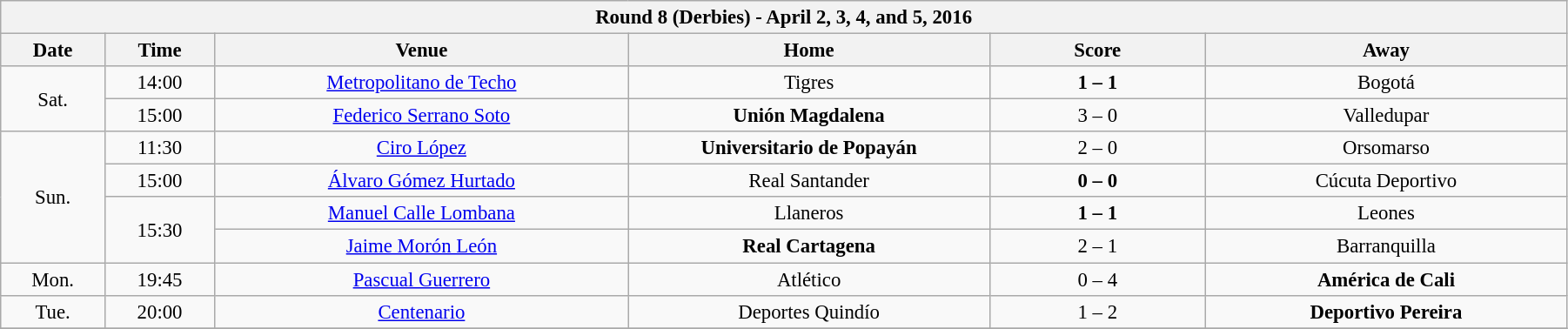<table class="wikitable collapsible collapsed" style="font-size:95%; text-align: center; width: 95%;">
<tr>
<th colspan="12" style="with: 100%;" align=center>Round 8 (Derbies) - April 2, 3, 4, and 5, 2016</th>
</tr>
<tr>
<th width="10">Date</th>
<th width="20">Time</th>
<th width="150">Venue</th>
<th width="130">Home</th>
<th width="75">Score</th>
<th width="130">Away</th>
</tr>
<tr align=center>
<td rowspan=2>Sat.</td>
<td>14:00</td>
<td><a href='#'>Metropolitano de Techo</a></td>
<td>Tigres</td>
<td><strong>1 – 1</strong></td>
<td>Bogotá</td>
</tr>
<tr align=center>
<td>15:00</td>
<td><a href='#'>Federico Serrano Soto</a></td>
<td><strong>Unión Magdalena</strong></td>
<td>3 – 0</td>
<td>Valledupar</td>
</tr>
<tr align=center>
<td rowspan=4>Sun.</td>
<td>11:30</td>
<td><a href='#'>Ciro López</a></td>
<td><strong>Universitario de Popayán</strong></td>
<td>2 – 0</td>
<td>Orsomarso</td>
</tr>
<tr align=center>
<td>15:00</td>
<td><a href='#'>Álvaro Gómez Hurtado</a></td>
<td>Real Santander</td>
<td><strong>0 – 0</strong></td>
<td>Cúcuta Deportivo</td>
</tr>
<tr align=center>
<td rowspan=2>15:30</td>
<td><a href='#'>Manuel Calle Lombana</a></td>
<td>Llaneros</td>
<td><strong>1 – 1</strong></td>
<td>Leones</td>
</tr>
<tr align=center>
<td><a href='#'>Jaime Morón León</a></td>
<td><strong>Real Cartagena</strong></td>
<td>2 – 1</td>
<td>Barranquilla</td>
</tr>
<tr align=center>
<td>Mon.</td>
<td>19:45</td>
<td><a href='#'>Pascual Guerrero</a></td>
<td>Atlético</td>
<td>0 – 4</td>
<td><strong>América de Cali</strong></td>
</tr>
<tr align=center>
<td>Tue.</td>
<td>20:00</td>
<td><a href='#'>Centenario</a></td>
<td>Deportes Quindío</td>
<td>1 – 2</td>
<td><strong>Deportivo Pereira</strong></td>
</tr>
<tr align=center>
</tr>
</table>
